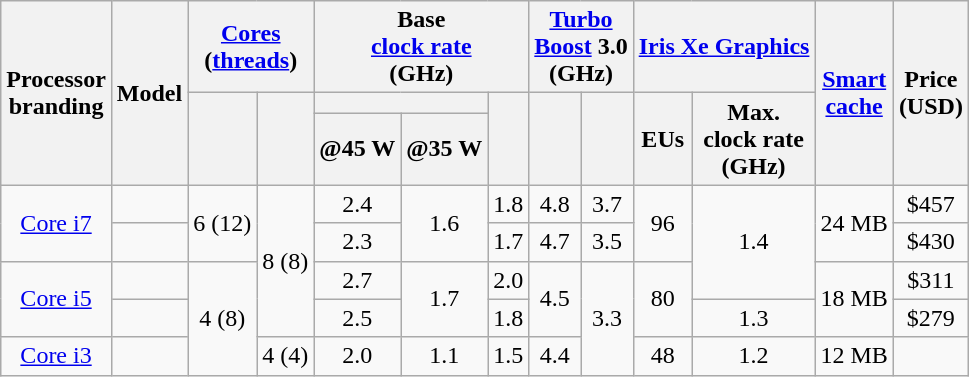<table class="wikitable sortable" style="text-align:center;">
<tr>
<th rowspan="3">Processor <br>branding</th>
<th rowspan="3">Model</th>
<th colspan="2"><a href='#'>Cores</a> <br>(<a href='#'>threads</a>)</th>
<th colspan="3">Base <br><a href='#'>clock rate</a> <br> (GHz)</th>
<th colspan="2"><a href='#'>Turbo<br>Boost</a> 3.0 <br> (GHz)</th>
<th colspan="2"><a href='#'>Iris Xe Graphics</a></th>
<th rowspan="3"><a href='#'>Smart <br>cache</a></th>
<th rowspan="3">Price <br>(USD)</th>
</tr>
<tr>
<th rowspan="2"></th>
<th rowspan="2"></th>
<th colspan="2"></th>
<th rowspan="2"></th>
<th rowspan="2"></th>
<th rowspan="2"></th>
<th rowspan="2">EUs</th>
<th rowspan="2">Max. <br>clock rate <br> (GHz)</th>
</tr>
<tr>
<th>@45 W</th>
<th>@35 W</th>
</tr>
<tr>
<td rowspan="2"><a href='#'>Core i7</a></td>
<td></td>
<td rowspan="2">6 (12)</td>
<td rowspan="4">8 (8)</td>
<td>2.4</td>
<td rowspan="2">1.6</td>
<td>1.8</td>
<td>4.8</td>
<td>3.7</td>
<td rowspan="2">96</td>
<td rowspan="3">1.4</td>
<td rowspan="2">24 MB</td>
<td>$457</td>
</tr>
<tr>
<td></td>
<td>2.3</td>
<td>1.7</td>
<td>4.7</td>
<td>3.5</td>
<td>$430</td>
</tr>
<tr>
<td rowspan="2"><a href='#'>Core i5</a></td>
<td></td>
<td rowspan="3">4 (8)</td>
<td>2.7</td>
<td rowspan="2">1.7</td>
<td>2.0</td>
<td rowspan="2">4.5</td>
<td rowspan="3">3.3</td>
<td rowspan="2">80</td>
<td rowspan="2">18 MB</td>
<td>$311</td>
</tr>
<tr>
<td></td>
<td>2.5</td>
<td>1.8</td>
<td>1.3</td>
<td>$279</td>
</tr>
<tr>
<td><a href='#'>Core i3</a></td>
<td></td>
<td>4 (4)</td>
<td>2.0</td>
<td>1.1</td>
<td>1.5</td>
<td>4.4</td>
<td>48</td>
<td>1.2</td>
<td>12 MB</td>
<td></td>
</tr>
</table>
